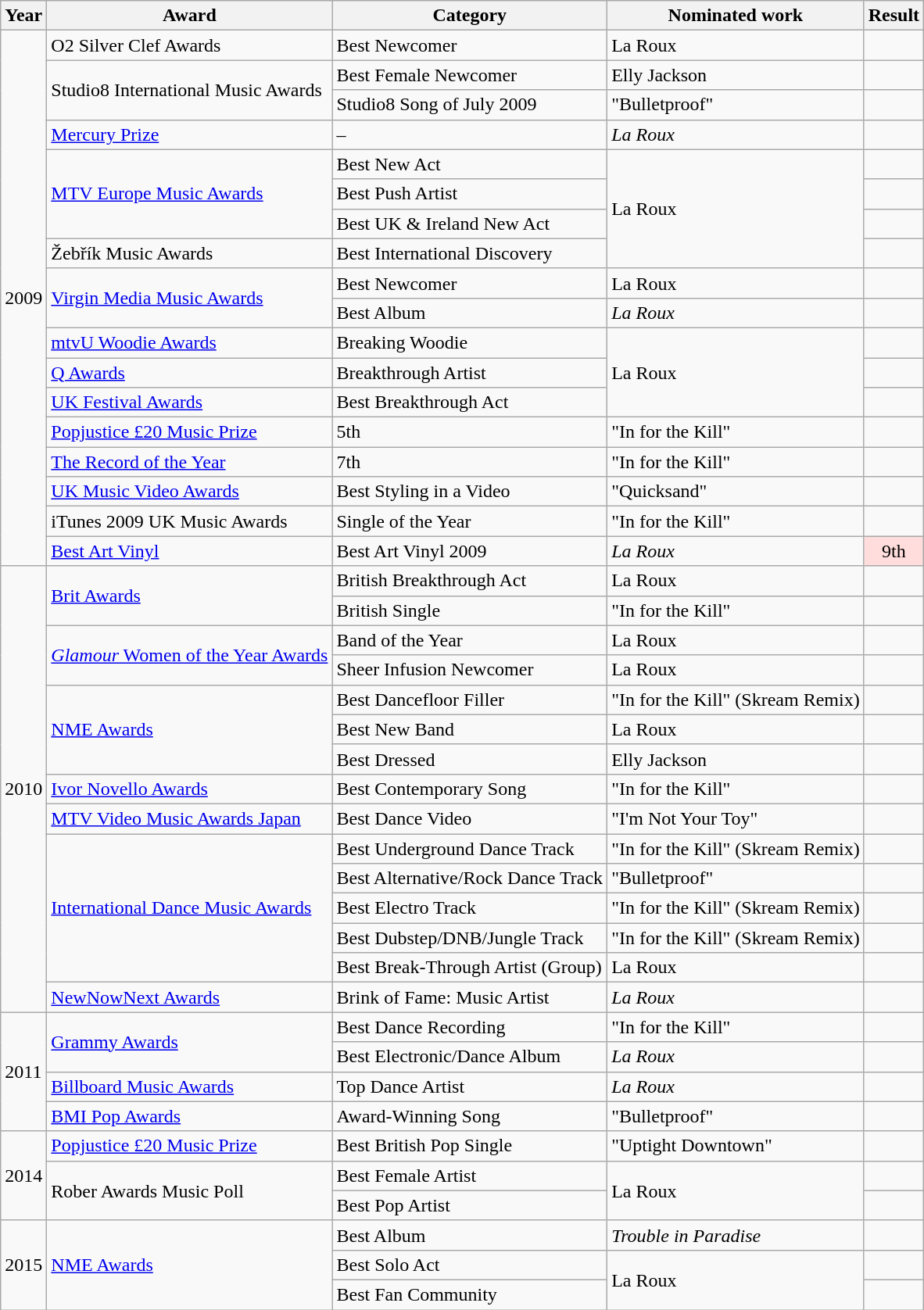<table class="wikitable">
<tr>
<th>Year</th>
<th>Award</th>
<th>Category</th>
<th>Nominated work</th>
<th>Result</th>
</tr>
<tr>
<td rowspan="18">2009</td>
<td>O2 Silver Clef Awards</td>
<td>Best Newcomer</td>
<td>La Roux</td>
<td></td>
</tr>
<tr>
<td rowspan="2">Studio8 International Music Awards</td>
<td>Best Female Newcomer</td>
<td>Elly Jackson</td>
<td></td>
</tr>
<tr>
<td>Studio8 Song of July 2009</td>
<td>"Bulletproof"</td>
<td></td>
</tr>
<tr>
<td><a href='#'>Mercury Prize</a></td>
<td>–</td>
<td><em>La Roux</em></td>
<td></td>
</tr>
<tr>
<td rowspan="3"><a href='#'>MTV Europe Music Awards</a></td>
<td>Best New Act</td>
<td rowspan="4">La Roux</td>
<td></td>
</tr>
<tr>
<td>Best Push Artist</td>
<td></td>
</tr>
<tr>
<td>Best UK & Ireland New Act</td>
<td></td>
</tr>
<tr>
<td>Žebřík Music Awards</td>
<td>Best International Discovery</td>
<td></td>
</tr>
<tr>
<td rowspan="2"><a href='#'>Virgin Media Music Awards</a></td>
<td>Best Newcomer</td>
<td>La Roux</td>
<td></td>
</tr>
<tr>
<td>Best Album</td>
<td><em>La Roux</em></td>
<td></td>
</tr>
<tr>
<td><a href='#'>mtvU Woodie Awards</a></td>
<td>Breaking Woodie</td>
<td rowspan="3">La Roux</td>
<td></td>
</tr>
<tr>
<td><a href='#'>Q Awards</a></td>
<td>Breakthrough Artist</td>
<td></td>
</tr>
<tr>
<td><a href='#'>UK Festival Awards</a></td>
<td>Best Breakthrough Act</td>
<td></td>
</tr>
<tr>
<td><a href='#'>Popjustice £20 Music Prize</a></td>
<td>5th</td>
<td>"In for the Kill"</td>
<td></td>
</tr>
<tr>
<td><a href='#'>The Record of the Year</a></td>
<td>7th</td>
<td>"In for the Kill"</td>
<td></td>
</tr>
<tr>
<td><a href='#'>UK Music Video Awards</a></td>
<td>Best Styling in a Video</td>
<td>"Quicksand"</td>
<td></td>
</tr>
<tr>
<td>iTunes 2009 UK Music Awards</td>
<td>Single of the Year</td>
<td>"In for the Kill"</td>
<td></td>
</tr>
<tr>
<td><a href='#'>Best Art Vinyl</a></td>
<td>Best Art Vinyl 2009</td>
<td><em>La Roux</em></td>
<td style="text-align:center; background:#fdd;">9th</td>
</tr>
<tr>
<td rowspan="15">2010</td>
<td rowspan="2"><a href='#'>Brit Awards</a></td>
<td>British Breakthrough Act</td>
<td>La Roux</td>
<td></td>
</tr>
<tr>
<td>British Single</td>
<td>"In for the Kill"</td>
<td></td>
</tr>
<tr>
<td rowspan="2"><a href='#'><em>Glamour</em> Women of the Year Awards</a></td>
<td>Band of the Year</td>
<td>La Roux</td>
<td></td>
</tr>
<tr>
<td>Sheer Infusion Newcomer</td>
<td>La Roux</td>
<td></td>
</tr>
<tr>
<td rowspan="3"><a href='#'>NME Awards</a></td>
<td>Best Dancefloor Filler</td>
<td>"In for the Kill" (Skream Remix)</td>
<td></td>
</tr>
<tr>
<td>Best New Band</td>
<td>La Roux</td>
<td></td>
</tr>
<tr>
<td>Best Dressed</td>
<td>Elly Jackson</td>
<td></td>
</tr>
<tr>
<td><a href='#'>Ivor Novello Awards</a></td>
<td>Best Contemporary Song</td>
<td>"In for the Kill"</td>
<td></td>
</tr>
<tr>
<td><a href='#'>MTV Video Music Awards Japan</a></td>
<td>Best Dance Video</td>
<td>"I'm Not Your Toy"</td>
<td></td>
</tr>
<tr>
<td rowspan="5"><a href='#'>International Dance Music Awards</a></td>
<td>Best Underground Dance Track</td>
<td>"In for the Kill" (Skream Remix)</td>
<td></td>
</tr>
<tr>
<td>Best Alternative/Rock Dance Track</td>
<td>"Bulletproof"</td>
<td></td>
</tr>
<tr>
<td>Best Electro Track</td>
<td>"In for the Kill" (Skream Remix)</td>
<td></td>
</tr>
<tr>
<td>Best Dubstep/DNB/Jungle Track</td>
<td>"In for the Kill" (Skream Remix)</td>
<td></td>
</tr>
<tr>
<td>Best Break-Through Artist (Group)</td>
<td>La Roux</td>
<td></td>
</tr>
<tr>
<td><a href='#'>NewNowNext Awards</a></td>
<td>Brink of Fame: Music Artist</td>
<td><em>La Roux</em></td>
<td></td>
</tr>
<tr>
<td rowspan="4">2011</td>
<td rowspan="2"><a href='#'>Grammy Awards</a></td>
<td>Best Dance Recording</td>
<td>"In for the Kill"</td>
<td></td>
</tr>
<tr>
<td>Best Electronic/Dance Album</td>
<td><em>La Roux</em></td>
<td></td>
</tr>
<tr>
<td><a href='#'>Billboard Music Awards</a></td>
<td>Top Dance Artist</td>
<td><em>La Roux</em></td>
<td></td>
</tr>
<tr>
<td><a href='#'>BMI Pop Awards</a></td>
<td>Award-Winning Song</td>
<td>"Bulletproof"</td>
<td></td>
</tr>
<tr>
<td rowspan=3>2014</td>
<td><a href='#'>Popjustice £20 Music Prize</a></td>
<td>Best British Pop Single</td>
<td>"Uptight Downtown"</td>
<td></td>
</tr>
<tr>
<td rowspan=2>Rober Awards Music Poll</td>
<td>Best Female Artist</td>
<td rowspan=2>La Roux</td>
<td></td>
</tr>
<tr>
<td>Best Pop Artist</td>
<td></td>
</tr>
<tr>
<td rowspan="3">2015</td>
<td rowspan="3"><a href='#'>NME Awards</a></td>
<td>Best Album</td>
<td><em>Trouble in Paradise</em></td>
<td></td>
</tr>
<tr>
<td>Best Solo Act</td>
<td rowspan=2>La Roux</td>
<td></td>
</tr>
<tr>
<td>Best Fan Community</td>
<td></td>
</tr>
</table>
